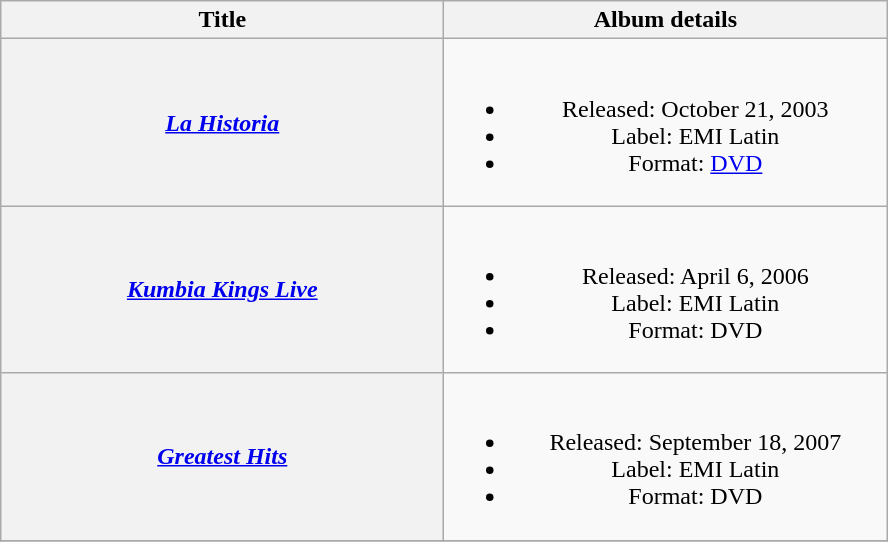<table class="wikitable plainrowheaders" style="text-align:center;">
<tr>
<th scope="col" style="width:18em;">Title</th>
<th scope="col" style="width:18em;">Album details</th>
</tr>
<tr>
<th scope="row"><em><a href='#'>La Historia</a></em></th>
<td><br><ul><li>Released: October 21, 2003</li><li>Label: EMI Latin</li><li>Format: <a href='#'>DVD</a></li></ul></td>
</tr>
<tr>
<th scope="row"><em><a href='#'>Kumbia Kings Live</a></em></th>
<td><br><ul><li>Released: April 6, 2006</li><li>Label: EMI Latin</li><li>Format: DVD</li></ul></td>
</tr>
<tr>
<th scope="row"><em><a href='#'>Greatest Hits</a></em></th>
<td><br><ul><li>Released: September 18, 2007</li><li>Label: EMI Latin</li><li>Format: DVD</li></ul></td>
</tr>
<tr>
</tr>
</table>
